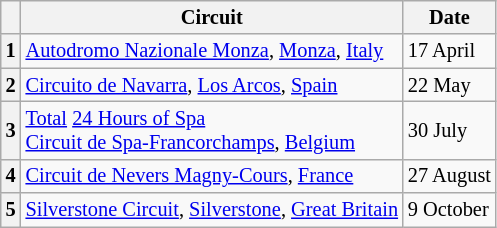<table class="wikitable" style="font-size: 85%;">
<tr>
<th></th>
<th>Circuit</th>
<th>Date</th>
</tr>
<tr>
<th>1</th>
<td> <a href='#'>Autodromo Nazionale Monza</a>, <a href='#'>Monza</a>, <a href='#'>Italy</a></td>
<td>17 April</td>
</tr>
<tr>
<th>2</th>
<td> <a href='#'>Circuito de Navarra</a>, <a href='#'>Los Arcos</a>, <a href='#'>Spain</a></td>
<td>22 May</td>
</tr>
<tr>
<th>3</th>
<td> <a href='#'>Total</a> <a href='#'>24 Hours of Spa</a><br><a href='#'>Circuit de Spa-Francorchamps</a>, <a href='#'>Belgium</a></td>
<td>30 July</td>
</tr>
<tr>
<th>4</th>
<td> <a href='#'>Circuit de Nevers Magny-Cours</a>, <a href='#'>France</a></td>
<td>27 August</td>
</tr>
<tr>
<th>5</th>
<td> <a href='#'>Silverstone Circuit</a>, <a href='#'>Silverstone</a>, <a href='#'>Great Britain</a></td>
<td>9 October</td>
</tr>
</table>
